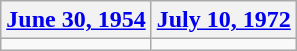<table class=wikitable>
<tr>
<th><a href='#'>June 30, 1954</a></th>
<th><a href='#'>July 10, 1972</a></th>
</tr>
<tr>
<td></td>
<td></td>
</tr>
</table>
